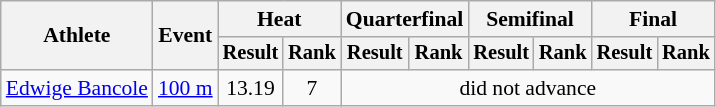<table class=wikitable style="font-size:90%">
<tr>
<th rowspan="2">Athlete</th>
<th rowspan="2">Event</th>
<th colspan="2">Heat</th>
<th colspan="2">Quarterfinal</th>
<th colspan="2">Semifinal</th>
<th colspan="2">Final</th>
</tr>
<tr style="font-size:95%">
<th>Result</th>
<th>Rank</th>
<th>Result</th>
<th>Rank</th>
<th>Result</th>
<th>Rank</th>
<th>Result</th>
<th>Rank</th>
</tr>
<tr align=center>
<td align=left><a href='#'>Edwige Bancole</a></td>
<td align=left><a href='#'>100 m</a></td>
<td>13.19</td>
<td>7</td>
<td colspan=6>did not advance</td>
</tr>
</table>
